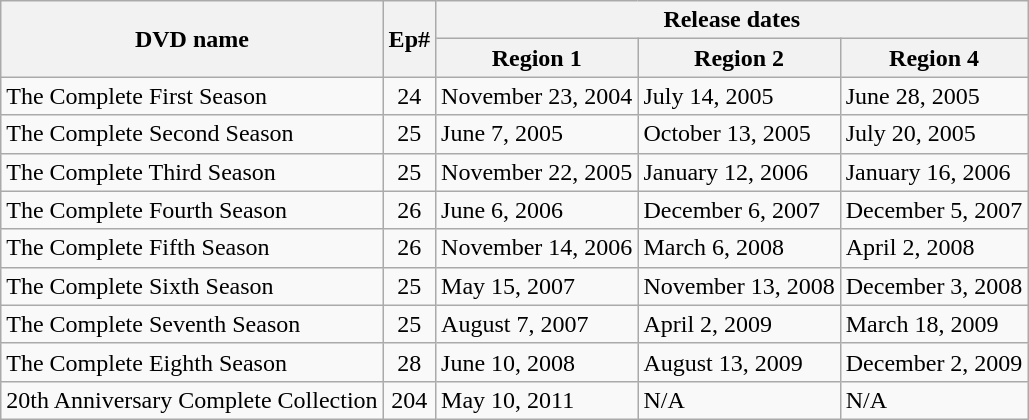<table class="wikitable">
<tr>
<th rowspan="2">DVD name</th>
<th rowspan="2">Ep#</th>
<th colspan="3">Release dates</th>
</tr>
<tr>
<th>Region 1</th>
<th>Region 2</th>
<th>Region 4</th>
</tr>
<tr>
<td>The Complete First Season</td>
<td align="center">24</td>
<td>November 23, 2004</td>
<td>July 14, 2005</td>
<td>June 28, 2005</td>
</tr>
<tr>
<td>The Complete Second Season</td>
<td align="center">25</td>
<td>June 7, 2005</td>
<td>October 13, 2005</td>
<td>July 20, 2005</td>
</tr>
<tr>
<td>The Complete Third Season</td>
<td align="center">25</td>
<td>November 22, 2005</td>
<td>January 12, 2006</td>
<td>January 16, 2006</td>
</tr>
<tr>
<td>The Complete Fourth Season</td>
<td align="center">26</td>
<td>June 6, 2006</td>
<td>December 6, 2007</td>
<td>December 5, 2007</td>
</tr>
<tr>
<td>The Complete Fifth Season</td>
<td align="center">26</td>
<td>November 14, 2006</td>
<td>March 6, 2008</td>
<td>April 2, 2008</td>
</tr>
<tr>
<td>The Complete Sixth Season</td>
<td align="center">25</td>
<td>May 15, 2007</td>
<td>November 13, 2008</td>
<td>December 3, 2008</td>
</tr>
<tr>
<td>The Complete Seventh Season</td>
<td align="center">25</td>
<td>August 7, 2007</td>
<td>April 2, 2009</td>
<td>March 18, 2009</td>
</tr>
<tr>
<td>The Complete Eighth Season</td>
<td align="center">28</td>
<td>June 10, 2008</td>
<td>August 13, 2009</td>
<td>December 2, 2009</td>
</tr>
<tr>
<td>20th Anniversary Complete Collection</td>
<td align="center">204</td>
<td>May 10, 2011</td>
<td>N/A</td>
<td>N/A</td>
</tr>
</table>
